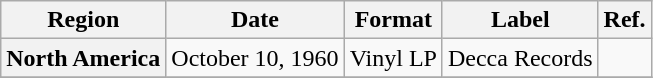<table class="wikitable plainrowheaders">
<tr>
<th scope="col">Region</th>
<th scope="col">Date</th>
<th scope="col">Format</th>
<th scope="col">Label</th>
<th scope="col">Ref.</th>
</tr>
<tr>
<th scope="row">North America</th>
<td>October 10, 1960</td>
<td>Vinyl LP</td>
<td>Decca Records</td>
<td></td>
</tr>
<tr>
</tr>
</table>
